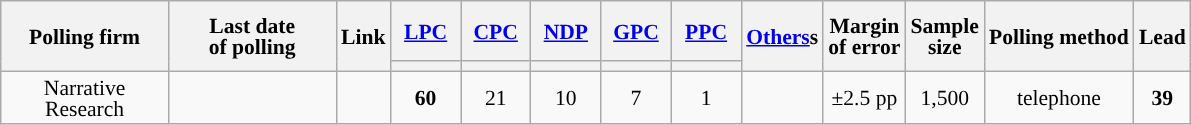<table class="wikitable sortable mw-datatable" style="text-align:center;font-size:90%;line-height:14px;">
<tr style="height:40px;">
<th style="width:105px;" rowspan="2">Polling firm</th>
<th style="width:105px;" rowspan="2">Last date<br>of polling</th>
<th rowspan="2">Link</th>
<th class="unsortable" style="width:40px;"><a href='#'>LPC</a></th>
<th class="unsortable" style="width:40px;"><a href='#'>CPC</a></th>
<th class="unsortable" style="width:40px;"><a href='#'>NDP</a></th>
<th class="unsortable" style="width:40px;"><a href='#'>GPC</a></th>
<th class="unsortable" style="width:40px;"><a href='#'>PPC</a></th>
<th rowspan="2" style="width:40px"><a href='#'>Others</a>s</th>
<th rowspan="2">Margin<br>of error</th>
<th rowspan="2">Sample<br>size</th>
<th rowspan="2">Polling method</th>
<th rowspan="2">Lead</th>
</tr>
<tr>
<th style="background:"></th>
<th style="background:"></th>
<th style="background:"></th>
<th style="background:"></th>
<th style="background:"></th>
</tr>
<tr>
<td>Narrative Research</td>
<td></td>
<td></td>
<td><strong>60</strong></td>
<td>21</td>
<td>10</td>
<td>7</td>
<td>1</td>
<td></td>
<td>±2.5 pp</td>
<td>1,500</td>
<td>telephone</td>
<td><strong>39</strong></td>
</tr>
</table>
